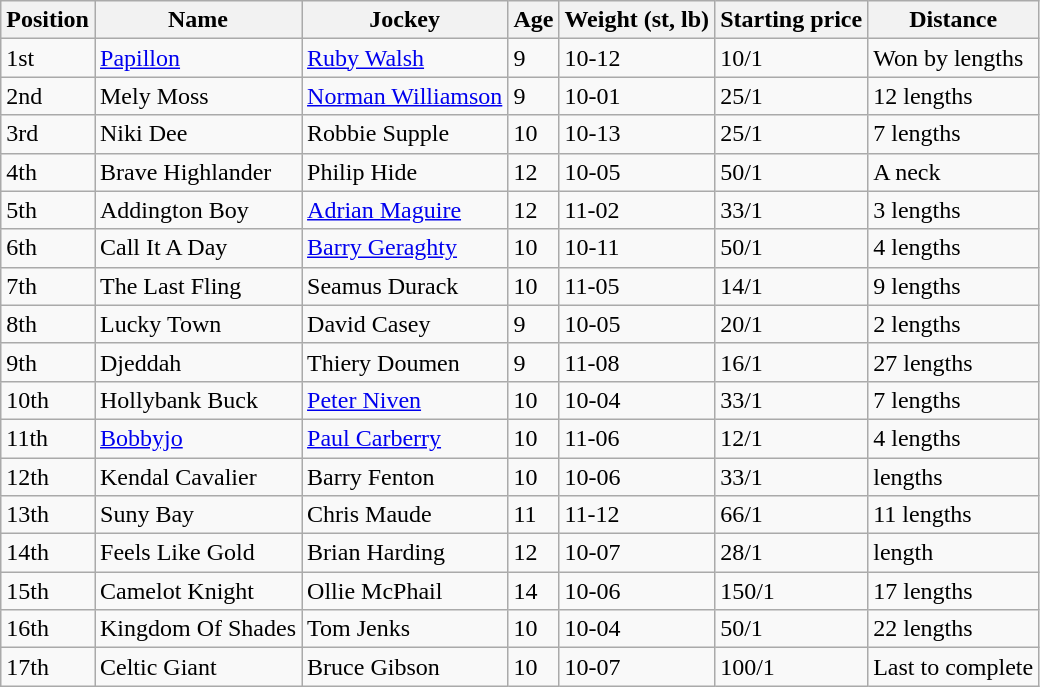<table class="wikitable sortable">
<tr>
<th>Position</th>
<th>Name</th>
<th>Jockey</th>
<th>Age</th>
<th>Weight (st, lb)</th>
<th>Starting price</th>
<th>Distance</th>
</tr>
<tr>
<td>1st</td>
<td><a href='#'>Papillon</a></td>
<td><a href='#'>Ruby Walsh</a></td>
<td>9</td>
<td>10-12</td>
<td>10/1</td>
<td>Won by  lengths</td>
</tr>
<tr>
<td>2nd</td>
<td>Mely Moss</td>
<td><a href='#'>Norman Williamson</a></td>
<td>9</td>
<td>10-01</td>
<td>25/1</td>
<td>12 lengths</td>
</tr>
<tr>
<td>3rd</td>
<td>Niki Dee</td>
<td>Robbie Supple</td>
<td>10</td>
<td>10-13</td>
<td>25/1</td>
<td>7 lengths</td>
</tr>
<tr>
<td>4th</td>
<td>Brave Highlander</td>
<td>Philip Hide</td>
<td>12</td>
<td>10-05</td>
<td>50/1</td>
<td>A neck</td>
</tr>
<tr>
<td>5th</td>
<td>Addington Boy</td>
<td><a href='#'>Adrian Maguire</a></td>
<td>12</td>
<td>11-02</td>
<td>33/1</td>
<td>3 lengths</td>
</tr>
<tr>
<td>6th</td>
<td>Call It A Day</td>
<td><a href='#'>Barry Geraghty</a></td>
<td>10</td>
<td>10-11</td>
<td>50/1</td>
<td>4 lengths</td>
</tr>
<tr>
<td>7th</td>
<td>The Last Fling</td>
<td>Seamus Durack</td>
<td>10</td>
<td>11-05</td>
<td>14/1</td>
<td>9 lengths</td>
</tr>
<tr>
<td>8th</td>
<td>Lucky Town</td>
<td>David Casey</td>
<td>9</td>
<td>10-05</td>
<td>20/1</td>
<td>2 lengths</td>
</tr>
<tr>
<td>9th</td>
<td>Djeddah</td>
<td>Thiery Doumen</td>
<td>9</td>
<td>11-08</td>
<td>16/1</td>
<td>27 lengths</td>
</tr>
<tr>
<td>10th</td>
<td>Hollybank Buck</td>
<td><a href='#'>Peter Niven</a></td>
<td>10</td>
<td>10-04</td>
<td>33/1</td>
<td>7 lengths</td>
</tr>
<tr>
<td>11th</td>
<td><a href='#'>Bobbyjo</a></td>
<td><a href='#'>Paul Carberry</a></td>
<td>10</td>
<td>11-06</td>
<td>12/1</td>
<td>4 lengths</td>
</tr>
<tr>
<td>12th</td>
<td>Kendal Cavalier</td>
<td>Barry Fenton</td>
<td>10</td>
<td>10-06</td>
<td>33/1</td>
<td> lengths</td>
</tr>
<tr>
<td>13th</td>
<td>Suny Bay</td>
<td>Chris Maude</td>
<td>11</td>
<td>11-12</td>
<td>66/1</td>
<td>11 lengths</td>
</tr>
<tr>
<td>14th</td>
<td>Feels Like Gold</td>
<td>Brian Harding</td>
<td>12</td>
<td>10-07</td>
<td>28/1</td>
<td> length</td>
</tr>
<tr>
<td>15th</td>
<td>Camelot Knight</td>
<td>Ollie McPhail</td>
<td>14</td>
<td>10-06</td>
<td>150/1</td>
<td>17 lengths</td>
</tr>
<tr>
<td>16th</td>
<td>Kingdom Of Shades</td>
<td>Tom Jenks</td>
<td>10</td>
<td>10-04</td>
<td>50/1</td>
<td>22 lengths</td>
</tr>
<tr>
<td>17th</td>
<td>Celtic Giant</td>
<td>Bruce Gibson</td>
<td>10</td>
<td>10-07</td>
<td>100/1</td>
<td>Last to complete</td>
</tr>
</table>
